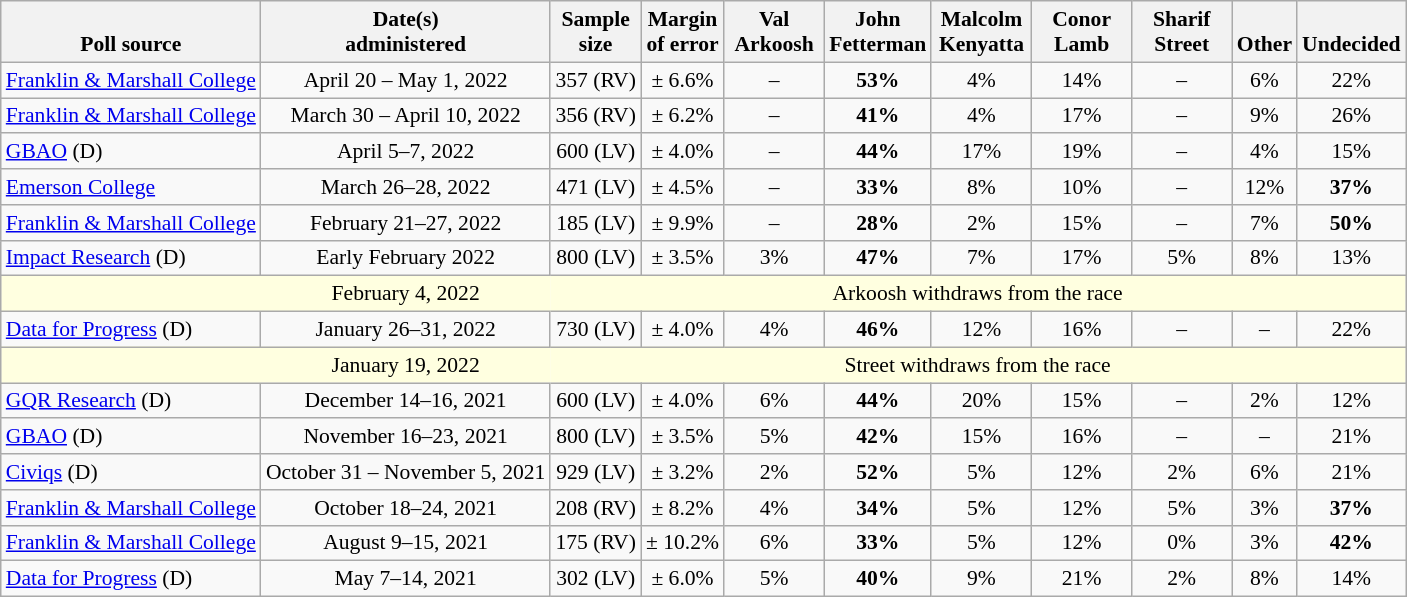<table class="wikitable" style="font-size:90%;text-align:center;">
<tr style="vertical-align:bottom">
<th>Poll source</th>
<th>Date(s)<br>administered</th>
<th>Sample<br>size</th>
<th>Margin<br>of error</th>
<th style="width:60px;">Val<br>Arkoosh</th>
<th style="width:60px;">John<br>Fetterman</th>
<th style="width:60px;">Malcolm<br>Kenyatta</th>
<th style="width:60px;">Conor<br>Lamb</th>
<th style="width:60px;">Sharif<br>Street</th>
<th>Other</th>
<th>Undecided</th>
</tr>
<tr>
<td style="text-align:left;"><a href='#'>Franklin & Marshall College</a></td>
<td>April 20 – May 1, 2022</td>
<td>357 (RV)</td>
<td>± 6.6%</td>
<td>–</td>
<td><strong>53%</strong></td>
<td>4%</td>
<td>14%</td>
<td>–</td>
<td>6%</td>
<td>22%</td>
</tr>
<tr>
<td style="text-align:left;"><a href='#'>Franklin & Marshall College</a></td>
<td>March 30 – April 10, 2022</td>
<td>356 (RV)</td>
<td>± 6.2%</td>
<td>–</td>
<td><strong>41%</strong></td>
<td>4%</td>
<td>17%</td>
<td>–</td>
<td>9%</td>
<td>26%</td>
</tr>
<tr>
<td style="text-align:left;"><a href='#'>GBAO</a> (D)</td>
<td>April 5–7, 2022</td>
<td>600 (LV)</td>
<td>± 4.0%</td>
<td>–</td>
<td><strong>44%</strong></td>
<td>17%</td>
<td>19%</td>
<td>–</td>
<td>4%</td>
<td>15%</td>
</tr>
<tr>
<td style="text-align:left;"><a href='#'>Emerson College</a></td>
<td>March 26–28, 2022</td>
<td>471 (LV)</td>
<td>± 4.5%</td>
<td>–</td>
<td><strong>33%</strong></td>
<td>8%</td>
<td>10%</td>
<td>–</td>
<td>12%</td>
<td><strong>37%</strong></td>
</tr>
<tr>
<td style="text-align:left;"><a href='#'>Franklin & Marshall College</a></td>
<td>February 21–27, 2022</td>
<td>185 (LV)</td>
<td>± 9.9%</td>
<td>–</td>
<td><strong>28%</strong></td>
<td>2%</td>
<td>15%</td>
<td>–</td>
<td>7%</td>
<td><strong>50%</strong></td>
</tr>
<tr>
<td style="text-align:left;"><a href='#'>Impact Research</a> (D)</td>
<td>Early February 2022</td>
<td>800 (LV)</td>
<td>± 3.5%</td>
<td>3%</td>
<td><strong>47%</strong></td>
<td>7%</td>
<td>17%</td>
<td>5%</td>
<td>8%</td>
<td>13%</td>
</tr>
<tr style="background:lightyellow;">
<td style="border-right-style:hidden; background:lightyellow;"></td>
<td style="border-right-style:hidden; ">February 4, 2022</td>
<td colspan="17">Arkoosh withdraws from the race</td>
</tr>
<tr>
<td style="text-align:left;"><a href='#'>Data for Progress</a> (D)</td>
<td>January 26–31, 2022</td>
<td>730 (LV)</td>
<td>± 4.0%</td>
<td>4%</td>
<td><strong>46%</strong></td>
<td>12%</td>
<td>16%</td>
<td>–</td>
<td>–</td>
<td>22%</td>
</tr>
<tr style="background:lightyellow;">
<td style="border-right-style:hidden; background:lightyellow;"></td>
<td style="border-right-style:hidden; ">January 19, 2022</td>
<td colspan="17">Street withdraws from the race</td>
</tr>
<tr>
<td style="text-align:left;"><a href='#'>GQR Research</a> (D)</td>
<td>December 14–16, 2021</td>
<td>600 (LV)</td>
<td>± 4.0%</td>
<td>6%</td>
<td><strong>44%</strong></td>
<td>20%</td>
<td>15%</td>
<td>–</td>
<td>2%</td>
<td>12%</td>
</tr>
<tr>
<td style="text-align:left;"><a href='#'>GBAO</a> (D)</td>
<td>November 16–23, 2021</td>
<td>800 (LV)</td>
<td>± 3.5%</td>
<td>5%</td>
<td><strong>42%</strong></td>
<td>15%</td>
<td>16%</td>
<td>–</td>
<td>–</td>
<td>21%</td>
</tr>
<tr>
<td style="text-align:left;"><a href='#'>Civiqs</a> (D)</td>
<td>October 31 – November 5, 2021</td>
<td>929 (LV)</td>
<td>± 3.2%</td>
<td>2%</td>
<td><strong>52%</strong></td>
<td>5%</td>
<td>12%</td>
<td>2%</td>
<td>6%</td>
<td>21%</td>
</tr>
<tr>
<td style="text-align:left;"><a href='#'>Franklin & Marshall College</a></td>
<td>October 18–24, 2021</td>
<td>208 (RV)</td>
<td>± 8.2%</td>
<td>4%</td>
<td><strong>34%</strong></td>
<td>5%</td>
<td>12%</td>
<td>5%</td>
<td>3%</td>
<td><strong>37%</strong></td>
</tr>
<tr>
<td style="text-align:left;"><a href='#'>Franklin & Marshall College</a></td>
<td>August 9–15, 2021</td>
<td>175 (RV)</td>
<td>± 10.2%</td>
<td>6%</td>
<td><strong>33%</strong></td>
<td>5%</td>
<td>12%</td>
<td>0%</td>
<td>3%</td>
<td><strong>42%</strong></td>
</tr>
<tr>
<td style="text-align:left;"><a href='#'>Data for Progress</a> (D)</td>
<td>May 7–14, 2021</td>
<td>302 (LV)</td>
<td>± 6.0%</td>
<td>5%</td>
<td><strong>40%</strong></td>
<td>9%</td>
<td>21%</td>
<td>2%</td>
<td>8%</td>
<td>14%</td>
</tr>
</table>
